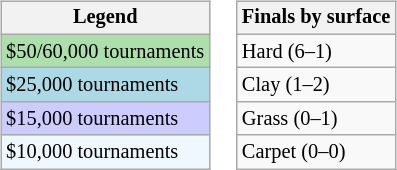<table>
<tr valign=top>
<td><br><table class=wikitable style="font-size:85%">
<tr>
<th>Legend</th>
</tr>
<tr style="background:#addfad;">
<td>$50/60,000 tournaments</td>
</tr>
<tr style="background:lightblue;">
<td>$25,000 tournaments</td>
</tr>
<tr style="background:#ccccff;">
<td>$15,000 tournaments</td>
</tr>
<tr style="background:#f0f8ff;">
<td>$10,000 tournaments</td>
</tr>
</table>
</td>
<td><br><table class=wikitable style="font-size:85%">
<tr>
<th>Finals by surface</th>
</tr>
<tr>
<td>Hard (6–1)</td>
</tr>
<tr>
<td>Clay (1–2)</td>
</tr>
<tr>
<td>Grass (0–1)</td>
</tr>
<tr>
<td>Carpet (0–0)</td>
</tr>
</table>
</td>
</tr>
</table>
